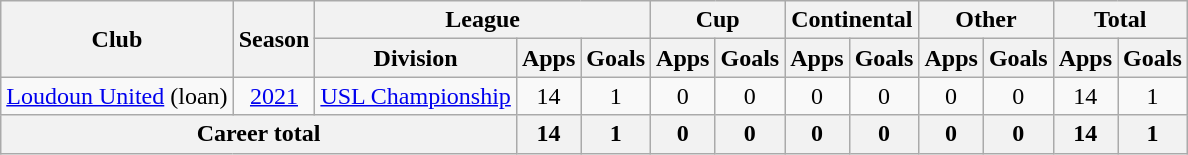<table class="wikitable" style="text-align: center">
<tr>
<th rowspan="2">Club</th>
<th rowspan="2">Season</th>
<th colspan="3">League</th>
<th colspan="2">Cup</th>
<th colspan="2">Continental</th>
<th colspan="2">Other</th>
<th colspan="2">Total</th>
</tr>
<tr>
<th>Division</th>
<th>Apps</th>
<th>Goals</th>
<th>Apps</th>
<th>Goals</th>
<th>Apps</th>
<th>Goals</th>
<th>Apps</th>
<th>Goals</th>
<th>Apps</th>
<th>Goals</th>
</tr>
<tr>
<td><a href='#'>Loudoun United</a> (loan)</td>
<td><a href='#'>2021</a></td>
<td><a href='#'>USL Championship</a></td>
<td>14</td>
<td>1</td>
<td>0</td>
<td>0</td>
<td>0</td>
<td>0</td>
<td>0</td>
<td>0</td>
<td>14</td>
<td>1</td>
</tr>
<tr>
<th colspan="3"><strong>Career total</strong></th>
<th>14</th>
<th>1</th>
<th>0</th>
<th>0</th>
<th>0</th>
<th>0</th>
<th>0</th>
<th>0</th>
<th>14</th>
<th>1</th>
</tr>
</table>
